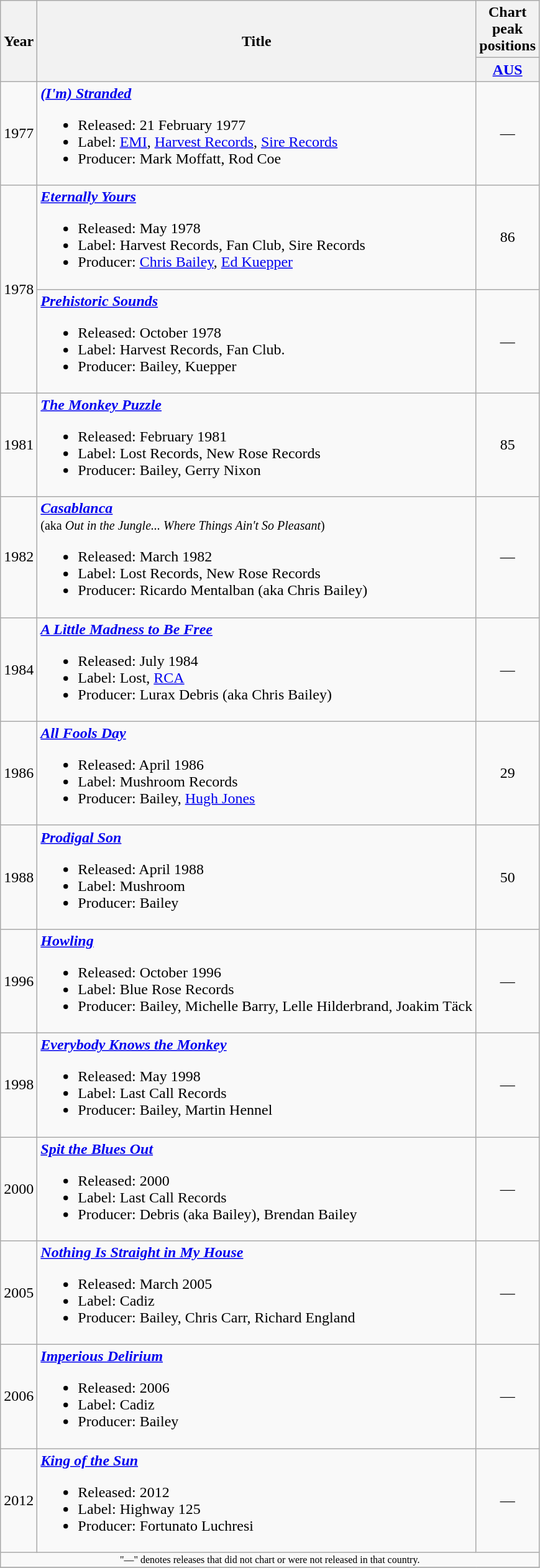<table class="wikitable">
<tr>
<th rowspan="2">Year</th>
<th rowspan="2">Title</th>
<th colspan="1">Chart peak positions</th>
</tr>
<tr>
<th style="width:3em;"><a href='#'>AUS</a><br></th>
</tr>
<tr>
<td align="center">1977</td>
<td><strong><em><a href='#'>(I'm) Stranded</a></em></strong><br><ul><li>Released: 21 February 1977</li><li>Label: <a href='#'>EMI</a>, <a href='#'>Harvest Records</a>, <a href='#'>Sire Records</a></li><li>Producer: Mark Moffatt, Rod Coe</li></ul></td>
<td align="center">—</td>
</tr>
<tr>
<td align="center" rowspan="2">1978</td>
<td><strong><em><a href='#'>Eternally Yours</a></em></strong><br><ul><li>Released: May 1978</li><li>Label: Harvest Records, Fan Club, Sire Records</li><li>Producer: <a href='#'>Chris Bailey</a>, <a href='#'>Ed Kuepper</a></li></ul></td>
<td align="center">86</td>
</tr>
<tr>
<td><strong><em><a href='#'>Prehistoric Sounds</a></em></strong><br><ul><li>Released: October 1978</li><li>Label: Harvest Records, Fan Club.</li><li>Producer: Bailey, Kuepper</li></ul></td>
<td align="center">—</td>
</tr>
<tr>
<td align="center">1981</td>
<td><strong><em><a href='#'>The Monkey Puzzle</a></em></strong><br><ul><li>Released: February 1981</li><li>Label: Lost Records, New Rose Records</li><li>Producer: Bailey, Gerry Nixon</li></ul></td>
<td align="center">85</td>
</tr>
<tr>
<td align="center">1982</td>
<td><strong><em><a href='#'>Casablanca</a></em></strong><br><small>(aka <em>Out in the Jungle... Where Things Ain't So Pleasant</em>)</small><br><ul><li>Released: March 1982</li><li>Label: Lost Records, New Rose Records</li><li>Producer: Ricardo Mentalban (aka Chris Bailey)</li></ul></td>
<td align="center">—</td>
</tr>
<tr>
<td align="center">1984</td>
<td><strong><em><a href='#'>A Little Madness to Be Free</a></em></strong><br><ul><li>Released: July 1984</li><li>Label: Lost, <a href='#'>RCA</a></li><li>Producer: Lurax Debris (aka Chris Bailey)</li></ul></td>
<td align="center">—</td>
</tr>
<tr>
<td align="center">1986</td>
<td><strong><em><a href='#'>All Fools Day</a></em></strong><br><ul><li>Released: April 1986</li><li>Label: Mushroom Records</li><li>Producer: Bailey, <a href='#'>Hugh Jones</a></li></ul></td>
<td align="center">29</td>
</tr>
<tr>
<td align="center" rowspan="1">1988</td>
<td><strong><em><a href='#'>Prodigal Son</a></em></strong><br><ul><li>Released: April 1988</li><li>Label: Mushroom</li><li>Producer: Bailey</li></ul></td>
<td align="center">50</td>
</tr>
<tr>
<td align="center" rowspan="1">1996</td>
<td><strong><em><a href='#'>Howling</a></em></strong><br><ul><li>Released: October 1996</li><li>Label: Blue Rose Records</li><li>Producer: Bailey, Michelle Barry, Lelle Hilderbrand, Joakim Täck</li></ul></td>
<td align="center">—</td>
</tr>
<tr>
<td align="center">1998</td>
<td><strong><em><a href='#'>Everybody Knows the Monkey</a></em></strong><br><ul><li>Released: May 1998</li><li>Label: Last Call Records</li><li>Producer: Bailey, Martin Hennel</li></ul></td>
<td align="center">—</td>
</tr>
<tr>
<td align="center">2000</td>
<td><strong><em><a href='#'>Spit the Blues Out</a></em></strong><br><ul><li>Released: 2000</li><li>Label: Last Call Records</li><li>Producer: Debris (aka Bailey), Brendan Bailey</li></ul></td>
<td align="center">—</td>
</tr>
<tr>
<td align="center">2005</td>
<td><strong><em><a href='#'>Nothing Is Straight in My House</a></em></strong><br><ul><li>Released: March 2005</li><li>Label: Cadiz</li><li>Producer: Bailey, Chris Carr, Richard England</li></ul></td>
<td align="center">—</td>
</tr>
<tr>
<td align="center">2006</td>
<td><strong><em><a href='#'>Imperious Delirium</a></em></strong><br><ul><li>Released: 2006</li><li>Label: Cadiz</li><li>Producer: Bailey</li></ul></td>
<td align="center">—</td>
</tr>
<tr>
<td align="center">2012</td>
<td><strong><em><a href='#'>King of the Sun</a></em></strong><br><ul><li>Released: 2012</li><li>Label: Highway 125</li><li>Producer: Fortunato Luchresi</li></ul></td>
<td align="center">—</td>
</tr>
<tr>
<td align="center" colspan="4" style="font-size: 8pt">"—" denotes releases that did not chart or were not released in that country.</td>
</tr>
<tr>
</tr>
</table>
